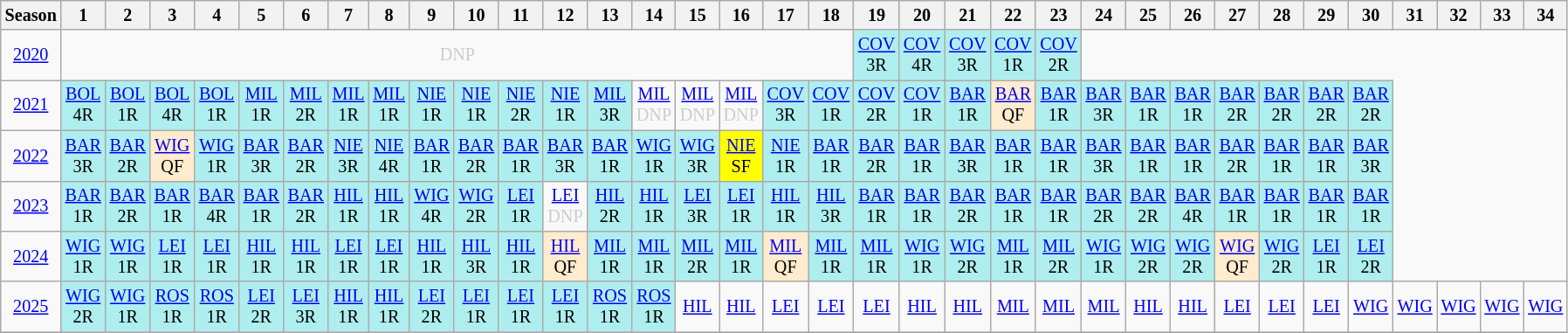<table class="wikitable" style="width:28%; margin:0; font-size:84%">
<tr>
<th>Season</th>
<th>1</th>
<th>2</th>
<th>3</th>
<th>4</th>
<th>5</th>
<th>6</th>
<th>7</th>
<th>8</th>
<th>9</th>
<th>10</th>
<th>11</th>
<th>12</th>
<th>13</th>
<th>14</th>
<th>15</th>
<th>16</th>
<th>17</th>
<th>18</th>
<th>19</th>
<th>20</th>
<th>21</th>
<th>22</th>
<th>23</th>
<th>24</th>
<th>25</th>
<th>26</th>
<th>27</th>
<th>28</th>
<th>29</th>
<th>30</th>
<th>31</th>
<th>32</th>
<th>33</th>
<th>34</th>
</tr>
<tr>
<td style="text-align:center;"background:#efefef;"><a href='#'>2020</a></td>
<td style="text-align:center; color:#ccc;" colspan=18>DNP</td>
<td style="text-align:center; background:#afeeee;"><a href='#'>COV</a><br>3R</td>
<td style="text-align:center; background:#afeeee;"><a href='#'>COV</a><br>4R</td>
<td style="text-align:center; background:#afeeee;"><a href='#'>COV</a><br>3R</td>
<td style="text-align:center; background:#afeeee;"><a href='#'>COV</a><br>1R</td>
<td style="text-align:center; background:#afeeee;"><a href='#'>COV</a><br>2R</td>
</tr>
<tr>
<td style="text-align:center; "background:#efefef;"><a href='#'>2021</a></td>
<td style="text-align:center; background:#afeeee;"><a href='#'>BOL</a><br>4R</td>
<td style="text-align:center; background:#afeeee;"><a href='#'>BOL</a><br>1R</td>
<td style="text-align:center; background:#afeeee;"><a href='#'>BOL</a><br>4R</td>
<td style="text-align:center; background:#afeeee;"><a href='#'>BOL</a><br>1R</td>
<td style="text-align:center; background:#afeeee;"><a href='#'>MIL</a><br>1R</td>
<td style="text-align:center; background:#afeeee;"><a href='#'>MIL</a><br>2R</td>
<td style="text-align:center; background:#afeeee;"><a href='#'>MIL</a><br>1R</td>
<td style="text-align:center; background:#afeeee;"><a href='#'>MIL</a><br>1R</td>
<td style="text-align:center; background:#afeeee;"><a href='#'>NIE</a><br>1R</td>
<td style="text-align:center; background:#afeeee;"><a href='#'>NIE</a><br>1R</td>
<td style="text-align:center; background:#afeeee;"><a href='#'>NIE</a><br>2R</td>
<td style="text-align:center; background:#afeeee;"><a href='#'>NIE</a><br>1R</td>
<td style="text-align:center; background:#afeeee;"><a href='#'>MIL</a><br>3R</td>
<td style="text-align:center; color:#ccc;"><a href='#'>MIL</a><br>DNP</td>
<td style="text-align:center; color:#ccc;"><a href='#'>MIL</a><br>DNP</td>
<td style="text-align:center; color:#ccc;"><a href='#'>MIL</a><br>DNP</td>
<td style="text-align:center; background:#afeeee;"><a href='#'>COV</a><br>3R</td>
<td style="text-align:center; background:#afeeee;"><a href='#'>COV</a><br>1R</td>
<td style="text-align:center; background:#afeeee;"><a href='#'>COV</a><br>2R</td>
<td style="text-align:center; background:#afeeee;"><a href='#'>COV</a><br>1R</td>
<td style="text-align:center; background:#afeeee;"><a href='#'>BAR</a><br>1R</td>
<td style="text-align:center; background:#ffebcd;"><a href='#'>BAR</a><br>QF</td>
<td style="text-align:center; background:#afeeee;"><a href='#'>BAR</a><br>1R</td>
<td style="text-align:center; background:#afeeee;"><a href='#'>BAR</a><br>3R</td>
<td style="text-align:center; background:#afeeee;"><a href='#'>BAR</a><br>1R</td>
<td style="text-align:center; background:#afeeee;"><a href='#'>BAR</a><br>1R</td>
<td style="text-align:center; background:#afeeee;"><a href='#'>BAR</a><br>2R</td>
<td style="text-align:center; background:#afeeee;"><a href='#'>BAR</a><br>2R</td>
<td style="text-align:center; background:#afeeee;"><a href='#'>BAR</a><br>2R</td>
<td style="text-align:center; background:#afeeee;"><a href='#'>BAR</a><br>2R</td>
</tr>
<tr>
<td style="text-align:center;"background:#efefef;"><a href='#'>2022</a></td>
<td style="text-align:center; background:#afeeee;"><a href='#'>BAR</a><br>3R</td>
<td style="text-align:center; background:#afeeee;"><a href='#'>BAR</a><br>2R</td>
<td style="text-align:center; background:#ffebcd;"><a href='#'>WIG</a><br>QF</td>
<td style="text-align:center; background:#afeeee;"><a href='#'>WIG</a><br>1R</td>
<td style="text-align:center; background:#afeeee;"><a href='#'>BAR</a><br>3R</td>
<td style="text-align:center; background:#afeeee;"><a href='#'>BAR</a><br>2R</td>
<td style="text-align:center; background:#afeeee"><a href='#'>NIE</a><br>3R</td>
<td style="text-align:center; background:#afeeee"><a href='#'>NIE</a><br>4R</td>
<td style="text-align:center; background:#afeeee;"><a href='#'>BAR</a><br>1R</td>
<td style="text-align:center; background:#afeeee;"><a href='#'>BAR</a><br>2R</td>
<td style="text-align:center; background:#afeeee;"><a href='#'>BAR</a><br>1R</td>
<td style="text-align:center; background:#afeeee;"><a href='#'>BAR</a><br>3R</td>
<td style="text-align:center; background:#afeeee;"><a href='#'>BAR</a><br>1R</td>
<td style="text-align:center; background:#afeeee;"><a href='#'>WIG</a><br>1R</td>
<td style="text-align:center; background:#afeeee;"><a href='#'>WIG</a><br>3R</td>
<td style="text-align:center; background:yellow;"><a href='#'>NIE</a><br>SF</td>
<td style="text-align:center; background:#afeeee;"><a href='#'>NIE</a><br>1R</td>
<td style="text-align:center; background:#afeeee;"><a href='#'>BAR</a><br>1R</td>
<td style="text-align:center; background:#afeeee;"><a href='#'>BAR</a><br>2R</td>
<td style="text-align:center; background:#afeeee;"><a href='#'>BAR</a><br>1R</td>
<td style="text-align:center; background:#afeeee;"><a href='#'>BAR</a><br>3R</td>
<td style="text-align:center; background:#afeeee;"><a href='#'>BAR</a><br>1R</td>
<td style="text-align:center; background:#afeeee;"><a href='#'>BAR</a><br>1R</td>
<td style="text-align:center; background:#afeeee;"><a href='#'>BAR</a><br>3R</td>
<td style="text-align:center; background:#afeeee;"><a href='#'>BAR</a><br>1R</td>
<td style="text-align:center; background:#afeeee;"><a href='#'>BAR</a><br>1R</td>
<td style="text-align:center; background:#afeeee;"><a href='#'>BAR</a><br>2R</td>
<td style="text-align:center; background:#afeeee;"><a href='#'>BAR</a><br>1R</td>
<td style="text-align:center; background:#afeeee;"><a href='#'>BAR</a><br>1R</td>
<td style="text-align:center; background:#afeeee;"><a href='#'>BAR</a><br>3R</td>
</tr>
<tr>
<td style="text-align:center;"background:#efefef;"><a href='#'>2023</a></td>
<td style="text-align:center; background:#afeeee;"><a href='#'>BAR</a><br>1R</td>
<td style="text-align:center; background:#afeeee;"><a href='#'>BAR</a><br>2R</td>
<td style="text-align:center; background:#afeeee;"><a href='#'>BAR</a><br>1R</td>
<td style="text-align:center; background:#afeeee;"><a href='#'>BAR</a><br>4R</td>
<td style="text-align:center; background:#afeeee;"><a href='#'>BAR</a><br>1R</td>
<td style="text-align:center; background:#afeeee;"><a href='#'>BAR</a><br>2R</td>
<td style="text-align:center; background:#afeeee;"><a href='#'>HIL</a><br>1R</td>
<td style="text-align:center; background:#afeeee;"><a href='#'>HIL</a><br>1R</td>
<td style="text-align:center; background:#afeeee;"><a href='#'>WIG</a><br>4R</td>
<td style="text-align:center; background:#afeeee;"><a href='#'>WIG</a><br>2R</td>
<td style="text-align:center; background:#afeeee;"><a href='#'>LEI</a><br>1R</td>
<td style="text-align:center; color:#ccc;"><a href='#'>LEI</a><br>DNP</td>
<td style="text-align:center; background:#afeeee;"><a href='#'>HIL</a><br>2R</td>
<td style="text-align:center; background:#afeeee;"><a href='#'>HIL</a><br>1R</td>
<td style="text-align:center; background:#afeeee;"><a href='#'>LEI</a><br>3R</td>
<td style="text-align:center; background:#afeeee;"><a href='#'>LEI</a><br>1R</td>
<td style="text-align:center; background:#afeeee;"><a href='#'>HIL</a><br>1R</td>
<td style="text-align:center; background:#afeeee;"><a href='#'>HIL</a><br>3R</td>
<td style="text-align:center; background:#afeeee;"><a href='#'>BAR</a><br>1R</td>
<td style="text-align:center; background:#afeeee;"><a href='#'>BAR</a><br>1R</td>
<td style="text-align:center; background:#afeeee;"><a href='#'>BAR</a><br>2R</td>
<td style="text-align:center; background:#afeeee;"><a href='#'>BAR</a><br>1R</td>
<td style="text-align:center; background:#afeeee;"><a href='#'>BAR</a><br>1R</td>
<td style="text-align:center; background:#afeeee;"><a href='#'>BAR</a><br>2R</td>
<td style="text-align:center; background:#afeeee;"><a href='#'>BAR</a><br>2R</td>
<td style="text-align:center; background:#afeeee;"><a href='#'>BAR</a><br>4R</td>
<td style="text-align:center; background:#afeeee;"><a href='#'>BAR</a><br>1R</td>
<td style="text-align:center; background:#afeeee;"><a href='#'>BAR</a><br>1R</td>
<td style="text-align:center; background:#afeeee;"><a href='#'>BAR</a><br>1R</td>
<td style="text-align:center; background:#afeeee;"><a href='#'>BAR</a><br>1R</td>
</tr>
<tr>
<td style="text-align:center;"background:#efefef;"><a href='#'>2024</a></td>
<td style="text-align:center; background:#afeeee;"><a href='#'>WIG</a><br>1R</td>
<td style="text-align:center; background:#afeeee;"><a href='#'>WIG</a><br>1R</td>
<td style="text-align:center; background:#afeeee;"><a href='#'>LEI</a><br>1R</td>
<td style="text-align:center; background:#afeeee;"><a href='#'>LEI</a><br>1R</td>
<td style="text-align:center; background:#afeeee;"><a href='#'>HIL</a><br>1R</td>
<td style="text-align:center; background:#afeeee;"><a href='#'>HIL</a><br>1R</td>
<td style="text-align:center; background:#afeeee;"><a href='#'>LEI</a><br>1R</td>
<td style="text-align:center; background:#afeeee;"><a href='#'>LEI</a><br>1R</td>
<td style="text-align:center; background:#afeeee;"><a href='#'>HIL</a><br>1R</td>
<td style="text-align:center; background:#afeeee;"><a href='#'>HIL</a><br>3R</td>
<td style="text-align:center; background:#afeeee;"><a href='#'>HIL</a><br>1R</td>
<td style="text-align:center; background:#ffebcd;"><a href='#'>HIL</a><br>QF</td>
<td style="text-align:center; background:#afeeee;"><a href='#'>MIL</a><br>1R</td>
<td style="text-align:center; background:#afeeee;"><a href='#'>MIL</a><br>1R</td>
<td style="text-align:center; background:#afeeee;"><a href='#'>MIL</a><br>2R</td>
<td style="text-align:center; background:#afeeee;"><a href='#'>MIL</a><br>1R</td>
<td style="text-align:center; background:#ffebcd;"><a href='#'>MIL</a><br>QF</td>
<td style="text-align:center; background:#afeeee;"><a href='#'>MIL</a><br>1R</td>
<td style="text-align:center; background:#afeeee;"><a href='#'>MIL</a><br>1R</td>
<td style="text-align:center; background:#afeeee;"><a href='#'>WIG</a><br>1R</td>
<td style="text-align:center; background:#afeeee;"><a href='#'>WIG</a><br>2R</td>
<td style="text-align:center; background:#afeeee;"><a href='#'>MIL</a><br>1R</td>
<td style="text-align:center; background:#afeeee;"><a href='#'>MIL</a><br>2R</td>
<td style="text-align:center; background:#afeeee;"><a href='#'>WIG</a><br>1R</td>
<td style="text-align:center; background:#afeeee;"><a href='#'>WIG</a><br>2R</td>
<td style="text-align:center; background:#afeeee;"><a href='#'>WIG</a><br>2R</td>
<td style="text-align:center; background:#ffebcd;"><a href='#'>WIG</a><br>QF</td>
<td style="text-align:center; background:#afeeee;"><a href='#'>WIG</a><br>2R</td>
<td style="text-align:center; background:#afeeee;"><a href='#'>LEI</a><br>1R</td>
<td style="text-align:center; background:#afeeee;"><a href='#'>LEI</a><br>2R</td>
</tr>
<tr>
<td style="text-align:center; "background:#efefef;"><a href='#'>2025</a></td>
<td style="text-align:center; background:#afeeee;"><a href='#'>WIG</a><br>2R</td>
<td style="text-align:center; background:#afeeee;"><a href='#'>WIG</a><br>1R</td>
<td style="text-align:center; background:#afeeee;"><a href='#'>ROS</a><br>1R</td>
<td style="text-align:center; background:#afeeee;"><a href='#'>ROS</a><br>1R</td>
<td style="text-align:center; background:#afeeee;"><a href='#'>LEI</a><br>2R</td>
<td style="text-align:center; background:#afeeee;"><a href='#'>LEI</a><br>3R</td>
<td style="text-align:center; background:#afeeee;"><a href='#'>HIL</a><br>1R</td>
<td style="text-align:center; background:#afeeee;"><a href='#'>HIL</a><br>1R</td>
<td style="text-align:center; background:#afeeee;"><a href='#'>LEI</a><br>2R</td>
<td style="text-align:center; background:#afeeee;"><a href='#'>LEI</a><br>1R</td>
<td style="text-align:center; background:#afeeee;"><a href='#'>LEI</a><br>1R</td>
<td style="text-align:center; background:#afeeee;"><a href='#'>LEI</a><br>1R</td>
<td style="text-align:center; background:#afeeee;"><a href='#'>ROS</a><br>1R</td>
<td style="text-align:center; background:#afeeee;"><a href='#'>ROS</a><br>1R</td>
<td style="text-align:center; background:#;"><a href='#'>HIL</a><br></td>
<td style="text-align:center; background:#;"><a href='#'>HIL</a><br></td>
<td style="text-align:center; background:#;"><a href='#'>LEI</a><br></td>
<td style="text-align:center; background:#;"><a href='#'>LEI</a><br></td>
<td style="text-align:center; background:#;"><a href='#'>LEI</a><br></td>
<td style="text-align:center; background:#;"><a href='#'>HIL</a><br></td>
<td style="text-align:center; background:#;"><a href='#'>HIL</a><br></td>
<td style="text-align:center; background:#;"><a href='#'>MIL</a><br></td>
<td style="text-align:center; background:#;"><a href='#'>MIL</a><br></td>
<td style="text-align:center; background:#;"><a href='#'>MIL</a><br></td>
<td style="text-align:center; background:#;"><a href='#'>HIL</a><br></td>
<td style="text-align:center; background:#;"><a href='#'>HIL</a><br></td>
<td style="text-align:center; background:#;"><a href='#'>LEI</a><br></td>
<td style="text-align:center; background:#;"><a href='#'>LEI</a><br></td>
<td style="text-align:center; background:#;"><a href='#'>LEI</a><br></td>
<td style="text-align:center; background:#;"><a href='#'>WIG</a><br></td>
<td style="text-align:center; background:#;"><a href='#'>WIG</a><br></td>
<td style="text-align:center; background:#;"><a href='#'>WIG</a><br></td>
<td style="text-align:center; background:#;"><a href='#'>WIG</a><br></td>
<td style="text-align:center; background:#;"><a href='#'>WIG</a><br></td>
</tr>
<tr>
</tr>
</table>
